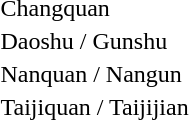<table>
<tr>
<td>Changquan</td>
<td></td>
<td></td>
<td></td>
</tr>
<tr>
<td>Daoshu / Gunshu</td>
<td></td>
<td></td>
<td></td>
</tr>
<tr>
<td>Nanquan / Nangun</td>
<td></td>
<td></td>
<td></td>
</tr>
<tr>
<td>Taijiquan / Taijijian</td>
<td></td>
<td></td>
<td></td>
</tr>
</table>
